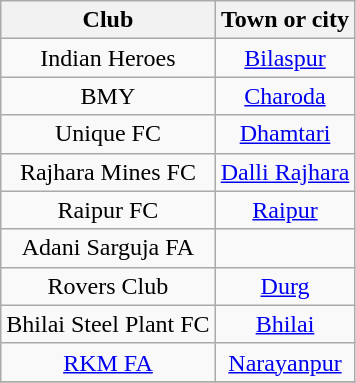<table class="wikitable" style="text-align:center;">
<tr>
<th>Club</th>
<th>Town or city</th>
</tr>
<tr>
<td>Indian Heroes</td>
<td><a href='#'>Bilaspur</a></td>
</tr>
<tr>
<td>BMY</td>
<td><a href='#'>Charoda</a></td>
</tr>
<tr>
<td>Unique FC</td>
<td><a href='#'>Dhamtari</a></td>
</tr>
<tr>
<td>Rajhara Mines FC</td>
<td><a href='#'>Dalli Rajhara</a></td>
</tr>
<tr>
<td>Raipur FC</td>
<td><a href='#'>Raipur</a></td>
</tr>
<tr>
<td>Adani Sarguja FA</td>
<td></td>
</tr>
<tr>
<td>Rovers Club</td>
<td><a href='#'>Durg</a></td>
</tr>
<tr>
<td>Bhilai Steel Plant FC</td>
<td><a href='#'>Bhilai</a></td>
</tr>
<tr>
<td><a href='#'>RKM FA</a></td>
<td><a href='#'>Narayanpur</a></td>
</tr>
<tr>
</tr>
</table>
